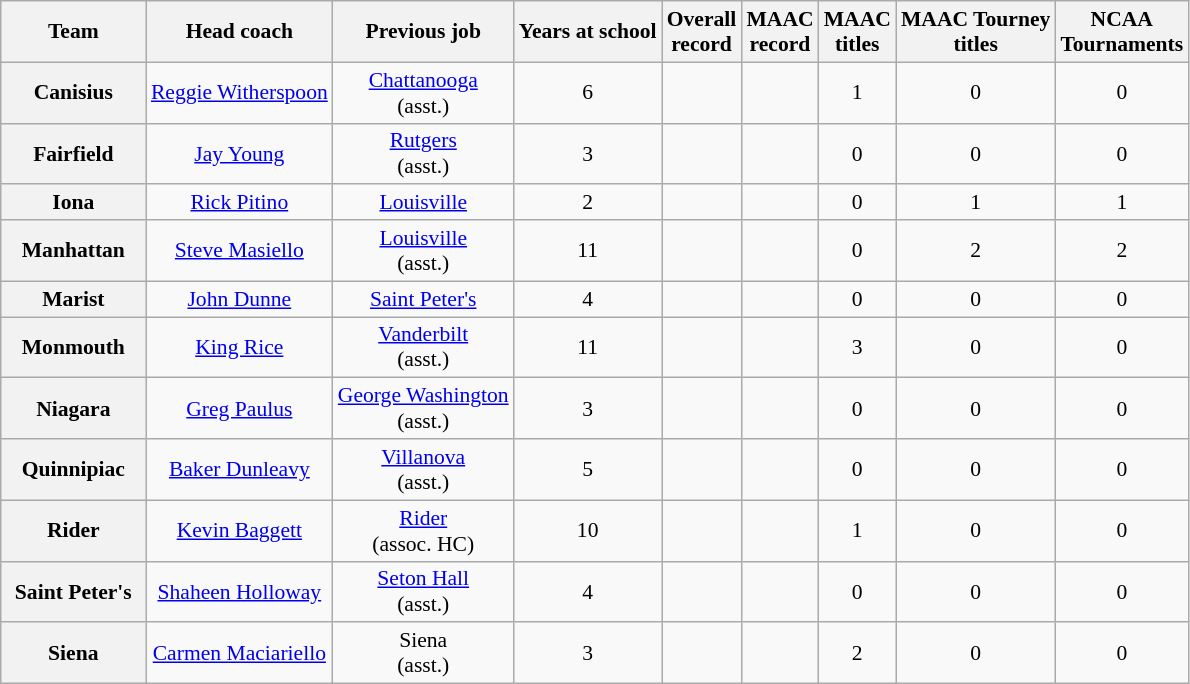<table class="wikitable sortable" style="text-align: center;font-size:90%;">
<tr>
<th width="90">Team</th>
<th>Head coach</th>
<th>Previous job</th>
<th>Years at school</th>
<th>Overall<br>record</th>
<th>MAAC<br>record</th>
<th>MAAC <br>titles</th>
<th>MAAC Tourney<br>titles</th>
<th>NCAA<br>Tournaments</th>
</tr>
<tr>
<th style=>Canisius</th>
<td><a href='#'>Reggie Witherspoon</a></td>
<td><a href='#'>Chattanooga</a><br>(asst.)</td>
<td>6</td>
<td></td>
<td></td>
<td>1</td>
<td>0</td>
<td>0</td>
</tr>
<tr>
<th style=>Fairfield</th>
<td><a href='#'>Jay Young</a></td>
<td><a href='#'>Rutgers</a><br>(asst.)</td>
<td>3</td>
<td></td>
<td></td>
<td>0</td>
<td>0</td>
<td>0</td>
</tr>
<tr>
<th style=>Iona</th>
<td><a href='#'>Rick Pitino</a></td>
<td><a href='#'>Louisville</a></td>
<td>2</td>
<td></td>
<td></td>
<td>0</td>
<td>1</td>
<td>1</td>
</tr>
<tr>
<th style=>Manhattan</th>
<td><a href='#'>Steve Masiello</a></td>
<td><a href='#'>Louisville</a><br>(asst.)</td>
<td>11</td>
<td></td>
<td></td>
<td>0</td>
<td>2</td>
<td>2</td>
</tr>
<tr>
<th style=>Marist</th>
<td><a href='#'>John Dunne</a></td>
<td><a href='#'>Saint Peter's</a></td>
<td>4</td>
<td></td>
<td></td>
<td>0</td>
<td>0</td>
<td>0</td>
</tr>
<tr>
<th style=>Monmouth</th>
<td><a href='#'>King Rice</a></td>
<td><a href='#'>Vanderbilt</a><br>(asst.)</td>
<td>11</td>
<td></td>
<td></td>
<td>3</td>
<td>0</td>
<td>0</td>
</tr>
<tr>
<th style=>Niagara</th>
<td><a href='#'>Greg Paulus</a></td>
<td><a href='#'>George Washington</a><br>(asst.)</td>
<td>3</td>
<td></td>
<td></td>
<td>0</td>
<td>0</td>
<td>0</td>
</tr>
<tr>
<th style=>Quinnipiac</th>
<td><a href='#'>Baker Dunleavy</a></td>
<td><a href='#'>Villanova</a><br>(asst.)</td>
<td>5</td>
<td></td>
<td></td>
<td>0</td>
<td>0</td>
<td>0</td>
</tr>
<tr>
<th style=>Rider</th>
<td><a href='#'>Kevin Baggett</a></td>
<td><a href='#'>Rider</a><br>(assoc. HC)</td>
<td>10</td>
<td></td>
<td></td>
<td>1</td>
<td>0</td>
<td>0</td>
</tr>
<tr>
<th style=>Saint Peter's</th>
<td><a href='#'>Shaheen Holloway</a></td>
<td><a href='#'>Seton Hall</a><br>(asst.)</td>
<td>4</td>
<td></td>
<td></td>
<td>0</td>
<td>0</td>
<td>0</td>
</tr>
<tr>
<th style=>Siena</th>
<td><a href='#'>Carmen Maciariello</a></td>
<td>Siena<br>(asst.)</td>
<td>3</td>
<td></td>
<td></td>
<td>2</td>
<td>0</td>
<td>0</td>
</tr>
</table>
